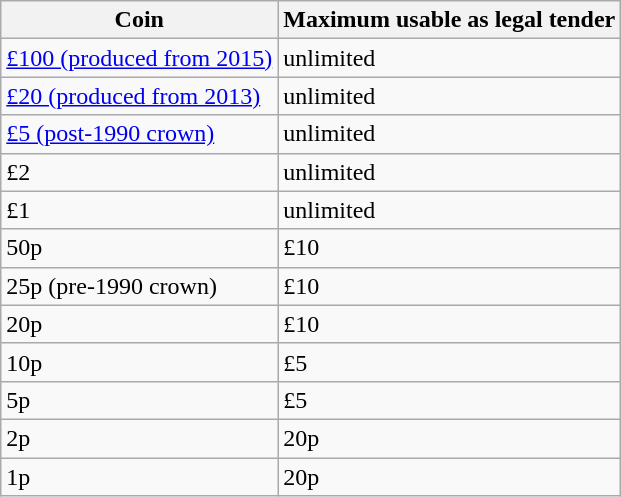<table class="wikitable">
<tr>
<th>Coin</th>
<th>Maximum usable as legal tender</th>
</tr>
<tr>
<td><a href='#'>£100 (produced from 2015)</a></td>
<td>unlimited</td>
</tr>
<tr>
<td><a href='#'>£20 (produced from 2013)</a></td>
<td>unlimited</td>
</tr>
<tr>
<td><a href='#'>£5 (post-1990 crown)</a></td>
<td>unlimited</td>
</tr>
<tr>
<td>£2</td>
<td>unlimited</td>
</tr>
<tr>
<td>£1</td>
<td>unlimited</td>
</tr>
<tr>
<td>50p</td>
<td>£10</td>
</tr>
<tr>
<td>25p (pre-1990 crown)</td>
<td>£10</td>
</tr>
<tr>
<td>20p</td>
<td>£10</td>
</tr>
<tr>
<td>10p</td>
<td>£5</td>
</tr>
<tr>
<td>5p</td>
<td>£5</td>
</tr>
<tr>
<td>2p</td>
<td>20p</td>
</tr>
<tr>
<td>1p</td>
<td>20p</td>
</tr>
</table>
